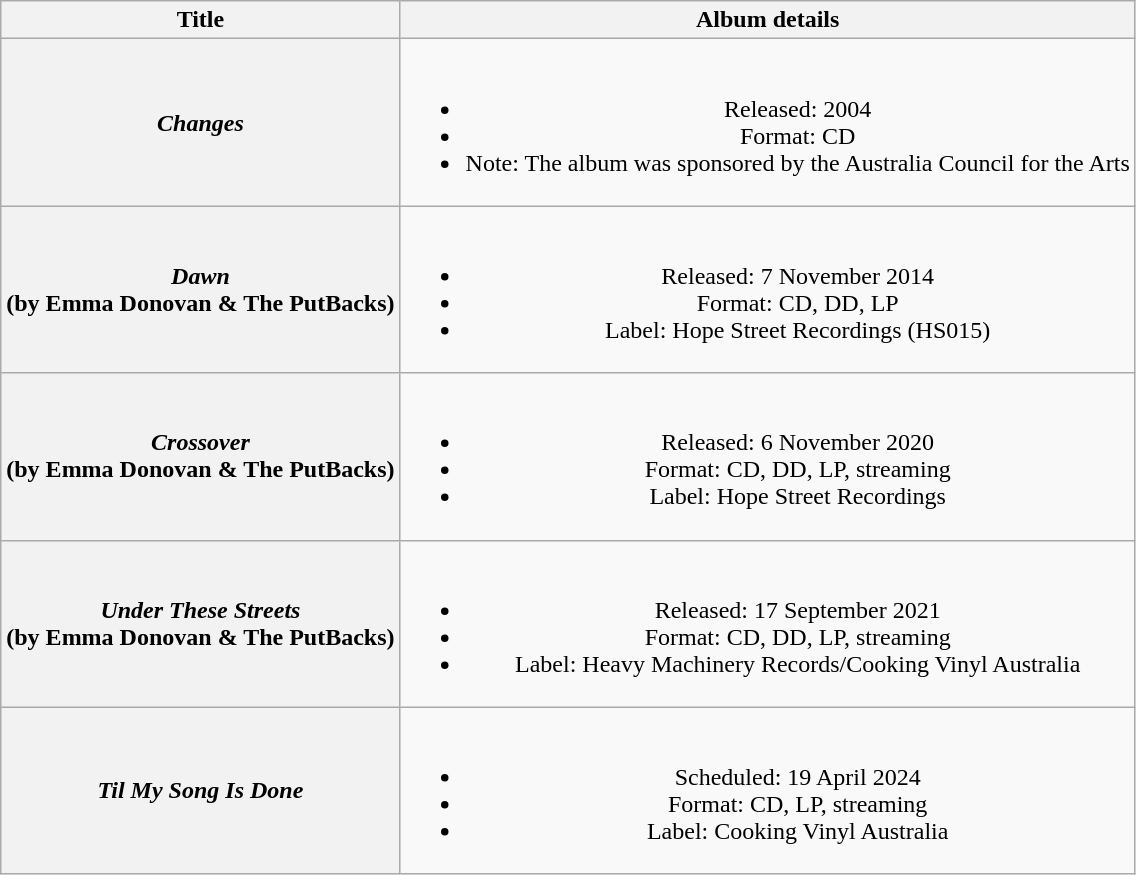<table class="wikitable plainrowheaders" style="text-align:center;">
<tr>
<th scope="col">Title</th>
<th scope="col">Album details</th>
</tr>
<tr>
<th scope="row"><em>Changes</em></th>
<td><br><ul><li>Released: 2004</li><li>Format: CD</li><li>Note: The album was sponsored by the Australia Council for the Arts</li></ul></td>
</tr>
<tr>
<th scope="row"><em>Dawn</em> <br> (by Emma Donovan & The PutBacks)</th>
<td><br><ul><li>Released: 7 November 2014</li><li>Format: CD, DD, LP</li><li>Label: Hope Street Recordings	(HS015)</li></ul></td>
</tr>
<tr>
<th scope="row"><em>Crossover</em> <br> (by Emma Donovan & The PutBacks)</th>
<td><br><ul><li>Released: 6 November 2020</li><li>Format: CD, DD, LP, streaming</li><li>Label: Hope Street Recordings</li></ul></td>
</tr>
<tr>
<th scope="row"><em>Under These Streets</em> <br> (by Emma Donovan & The PutBacks)</th>
<td><br><ul><li>Released: 17 September 2021</li><li>Format: CD, DD, LP, streaming</li><li>Label: Heavy Machinery Records/Cooking Vinyl Australia</li></ul></td>
</tr>
<tr>
<th scope="row"><em>Til My Song Is Done</em></th>
<td><br><ul><li>Scheduled: 19 April 2024</li><li>Format: CD, LP, streaming</li><li>Label: Cooking Vinyl Australia</li></ul></td>
</tr>
</table>
